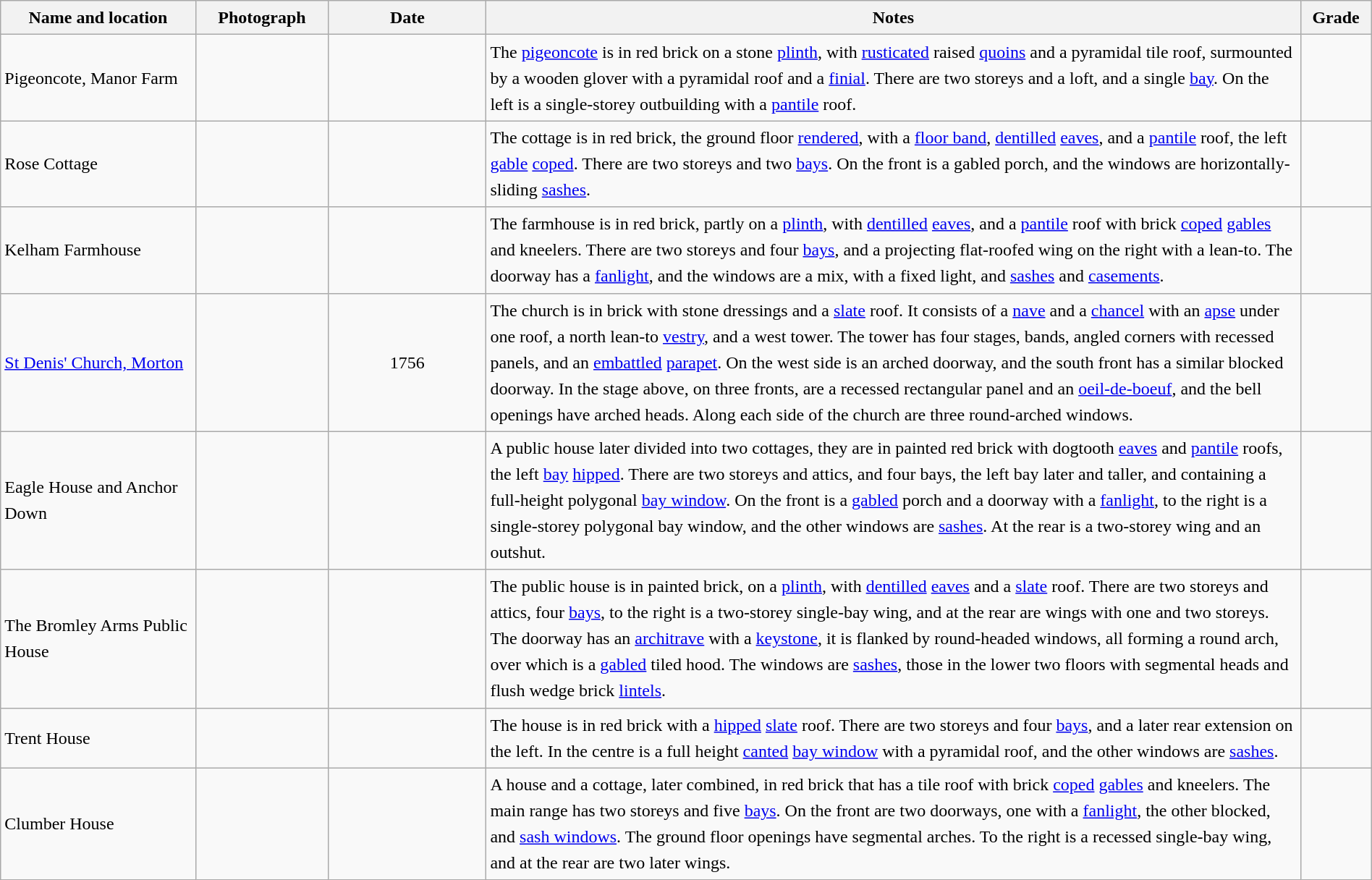<table class="wikitable sortable plainrowheaders" style="width:100%; border:0px; text-align:left; line-height:150%">
<tr>
<th scope="col"  style="width:150px">Name and location</th>
<th scope="col"  style="width:100px" class="unsortable">Photograph</th>
<th scope="col"  style="width:120px">Date</th>
<th scope="col"  style="width:650px" class="unsortable">Notes</th>
<th scope="col"  style="width:50px">Grade</th>
</tr>
<tr>
<td>Pigeoncote, Manor Farm<br><small></small></td>
<td></td>
<td align="center"></td>
<td>The <a href='#'>pigeoncote</a> is in red brick on a stone <a href='#'>plinth</a>, with <a href='#'>rusticated</a> raised <a href='#'>quoins</a> and a pyramidal tile roof, surmounted by a wooden glover with a pyramidal roof and a <a href='#'>finial</a>.  There are two storeys and a loft, and a single <a href='#'>bay</a>.  On the left is a single-storey outbuilding with a <a href='#'>pantile</a> roof.</td>
<td align="center" ></td>
</tr>
<tr>
<td>Rose Cottage<br><small></small></td>
<td></td>
<td align="center"></td>
<td>The cottage is in red brick, the ground floor <a href='#'>rendered</a>, with a <a href='#'>floor band</a>, <a href='#'>dentilled</a> <a href='#'>eaves</a>, and a <a href='#'>pantile</a> roof, the left <a href='#'>gable</a> <a href='#'>coped</a>.  There are two storeys and two <a href='#'>bays</a>.  On the front is a gabled porch, and the windows are horizontally-sliding <a href='#'>sashes</a>.</td>
<td align="center" ></td>
</tr>
<tr>
<td>Kelham Farmhouse<br><small></small></td>
<td></td>
<td align="center"></td>
<td>The farmhouse is in red brick, partly on a <a href='#'>plinth</a>, with <a href='#'>dentilled</a> <a href='#'>eaves</a>, and a <a href='#'>pantile</a> roof with brick <a href='#'>coped</a> <a href='#'>gables</a> and kneelers.  There are two storeys and four <a href='#'>bays</a>, and a projecting flat-roofed wing on the right with a lean-to.  The doorway has a <a href='#'>fanlight</a>, and the windows are a mix, with a fixed light, and <a href='#'>sashes</a> and <a href='#'>casements</a>.</td>
<td align="center" ></td>
</tr>
<tr>
<td><a href='#'>St Denis' Church, Morton</a><br><small></small></td>
<td></td>
<td align="center">1756</td>
<td>The church is in brick with stone dressings and a <a href='#'>slate</a> roof.  It consists of a <a href='#'>nave</a> and a <a href='#'>chancel</a> with an <a href='#'>apse</a> under one roof, a north lean-to <a href='#'>vestry</a>, and a west tower.  The tower has four stages, bands, angled corners with recessed panels, and an <a href='#'>embattled</a> <a href='#'>parapet</a>.  On the west side is an arched doorway, and the south front has a similar blocked doorway.  In the stage above, on three fronts, are a recessed rectangular panel and an <a href='#'>oeil-de-boeuf</a>, and the bell openings have arched heads.  Along each side of the church are three round-arched windows.</td>
<td align="center" ></td>
</tr>
<tr>
<td>Eagle House and Anchor Down<br><small></small></td>
<td></td>
<td align="center"></td>
<td>A public house later divided into two cottages, they are in painted red brick with dogtooth <a href='#'>eaves</a> and <a href='#'>pantile</a> roofs, the left <a href='#'>bay</a> <a href='#'>hipped</a>.  There are two storeys and attics, and four bays, the left bay later and taller, and containing a full-height polygonal <a href='#'>bay window</a>.  On the front is a <a href='#'>gabled</a> porch and a doorway with a <a href='#'>fanlight</a>, to the right is a single-storey polygonal bay window, and the other windows are <a href='#'>sashes</a>.  At the rear is a two-storey wing and an outshut.</td>
<td align="center" ></td>
</tr>
<tr>
<td>The Bromley Arms Public House<br><small></small></td>
<td></td>
<td align="center"></td>
<td>The public house is in painted brick, on a <a href='#'>plinth</a>, with <a href='#'>dentilled</a> <a href='#'>eaves</a> and a <a href='#'>slate</a> roof.  There are two storeys and attics, four <a href='#'>bays</a>, to the right is a two-storey single-bay wing, and at the rear are wings with one and two storeys.  The doorway has an <a href='#'>architrave</a> with a <a href='#'>keystone</a>, it is flanked by round-headed windows, all forming a round arch, over which is a <a href='#'>gabled</a> tiled hood.  The windows are <a href='#'>sashes</a>, those in the lower two floors with segmental heads and flush wedge brick <a href='#'>lintels</a>.</td>
<td align="center" ></td>
</tr>
<tr>
<td>Trent House<br><small></small></td>
<td></td>
<td align="center"></td>
<td>The house is in red brick with a <a href='#'>hipped</a> <a href='#'>slate</a> roof.  There are two storeys and four <a href='#'>bays</a>, and a later rear extension on the left.  In the centre is a full height <a href='#'>canted</a> <a href='#'>bay window</a> with a pyramidal roof, and the other windows are <a href='#'>sashes</a>.</td>
<td align="center" ></td>
</tr>
<tr>
<td>Clumber House<br><small></small></td>
<td></td>
<td align="center"></td>
<td>A house and a cottage, later combined, in red brick that has a tile roof with brick <a href='#'>coped</a> <a href='#'>gables</a> and kneelers.  The main range has two storeys and five <a href='#'>bays</a>.  On the front are two doorways, one with a <a href='#'>fanlight</a>, the other blocked, and <a href='#'>sash windows</a>.  The ground floor openings have segmental arches.  To the right is a recessed single-bay wing, and at the rear are two later wings.</td>
<td align="center" ></td>
</tr>
<tr>
</tr>
</table>
